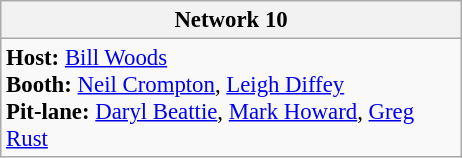<table class="wikitable" style="font-size: 95%;">
<tr>
<th width=300px>Network 10</th>
</tr>
<tr>
<td><strong>Host:</strong> <a href='#'>Bill Woods</a><br><strong>Booth:</strong> <a href='#'>Neil Crompton</a>, <a href='#'>Leigh Diffey</a><br><strong>Pit-lane:</strong> <a href='#'>Daryl Beattie</a>, <a href='#'>Mark Howard</a>, <a href='#'>Greg Rust</a></td>
</tr>
</table>
